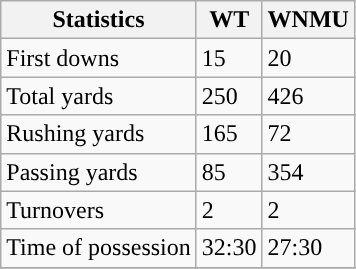<table class="wikitable">
<tr>
<th>Statistics</th>
<th>WT</th>
<th>WNMU</th>
</tr>
<tr>
<td>First downs</td>
<td>15</td>
<td>20</td>
</tr>
<tr>
<td>Total yards</td>
<td>250</td>
<td>426</td>
</tr>
<tr>
<td>Rushing yards</td>
<td>165</td>
<td>72</td>
</tr>
<tr>
<td>Passing yards</td>
<td>85</td>
<td>354</td>
</tr>
<tr>
<td>Turnovers</td>
<td>2</td>
<td>2</td>
</tr>
<tr>
<td>Time of possession</td>
<td>32:30</td>
<td>27:30</td>
</tr>
<tr>
</tr>
</table>
